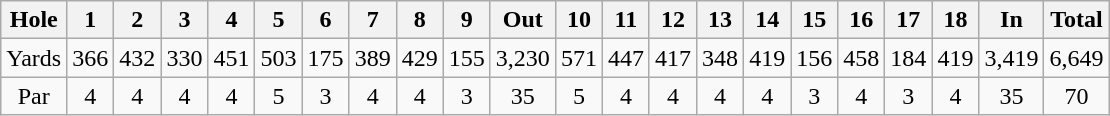<table class="wikitable" style="text-align:center">
<tr>
<th align="left">Hole</th>
<th>1</th>
<th>2</th>
<th>3</th>
<th>4</th>
<th>5</th>
<th>6</th>
<th>7</th>
<th>8</th>
<th>9</th>
<th>Out</th>
<th>10</th>
<th>11</th>
<th>12</th>
<th>13</th>
<th>14</th>
<th>15</th>
<th>16</th>
<th>17</th>
<th>18</th>
<th>In</th>
<th>Total</th>
</tr>
<tr>
<td align="center">Yards</td>
<td>366</td>
<td>432</td>
<td>330</td>
<td>451</td>
<td>503</td>
<td>175</td>
<td>389</td>
<td>429</td>
<td>155</td>
<td>3,230</td>
<td>571</td>
<td>447</td>
<td>417</td>
<td>348</td>
<td>419</td>
<td>156</td>
<td>458</td>
<td>184</td>
<td>419</td>
<td>3,419</td>
<td>6,649</td>
</tr>
<tr>
<td align="center">Par</td>
<td>4</td>
<td>4</td>
<td>4</td>
<td>4</td>
<td>5</td>
<td>3</td>
<td>4</td>
<td>4</td>
<td>3</td>
<td>35</td>
<td>5</td>
<td>4</td>
<td>4</td>
<td>4</td>
<td>4</td>
<td>3</td>
<td>4</td>
<td>3</td>
<td>4</td>
<td>35</td>
<td>70</td>
</tr>
</table>
